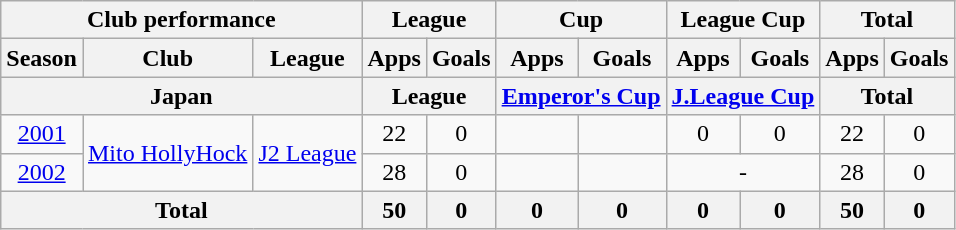<table class="wikitable" style="text-align:center;">
<tr>
<th colspan=3>Club performance</th>
<th colspan=2>League</th>
<th colspan=2>Cup</th>
<th colspan=2>League Cup</th>
<th colspan=2>Total</th>
</tr>
<tr>
<th>Season</th>
<th>Club</th>
<th>League</th>
<th>Apps</th>
<th>Goals</th>
<th>Apps</th>
<th>Goals</th>
<th>Apps</th>
<th>Goals</th>
<th>Apps</th>
<th>Goals</th>
</tr>
<tr>
<th colspan=3>Japan</th>
<th colspan=2>League</th>
<th colspan=2><a href='#'>Emperor's Cup</a></th>
<th colspan=2><a href='#'>J.League Cup</a></th>
<th colspan=2>Total</th>
</tr>
<tr>
<td><a href='#'>2001</a></td>
<td rowspan="2"><a href='#'>Mito HollyHock</a></td>
<td rowspan="2"><a href='#'>J2 League</a></td>
<td>22</td>
<td>0</td>
<td></td>
<td></td>
<td>0</td>
<td>0</td>
<td>22</td>
<td>0</td>
</tr>
<tr>
<td><a href='#'>2002</a></td>
<td>28</td>
<td>0</td>
<td></td>
<td></td>
<td colspan="2">-</td>
<td>28</td>
<td>0</td>
</tr>
<tr>
<th colspan=3>Total</th>
<th>50</th>
<th>0</th>
<th>0</th>
<th>0</th>
<th>0</th>
<th>0</th>
<th>50</th>
<th>0</th>
</tr>
</table>
